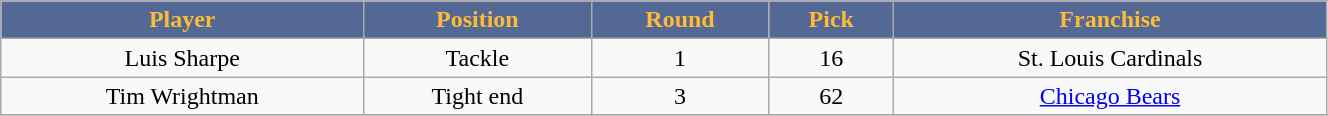<table class="wikitable" width="70%">
<tr align="center"  style=" background:#536895; color:#FEBB36;">
<td><strong>Player</strong></td>
<td><strong>Position</strong></td>
<td><strong>Round</strong></td>
<td><strong>Pick</strong></td>
<td><strong>Franchise</strong></td>
</tr>
<tr align="center" bgcolor="">
<td>Luis Sharpe</td>
<td>Tackle</td>
<td>1</td>
<td>16</td>
<td>St. Louis Cardinals</td>
</tr>
<tr align="center" bgcolor="">
<td>Tim Wrightman</td>
<td>Tight end</td>
<td>3</td>
<td>62</td>
<td><a href='#'>Chicago Bears</a></td>
</tr>
<tr align="center" bgcolor="">
</tr>
</table>
